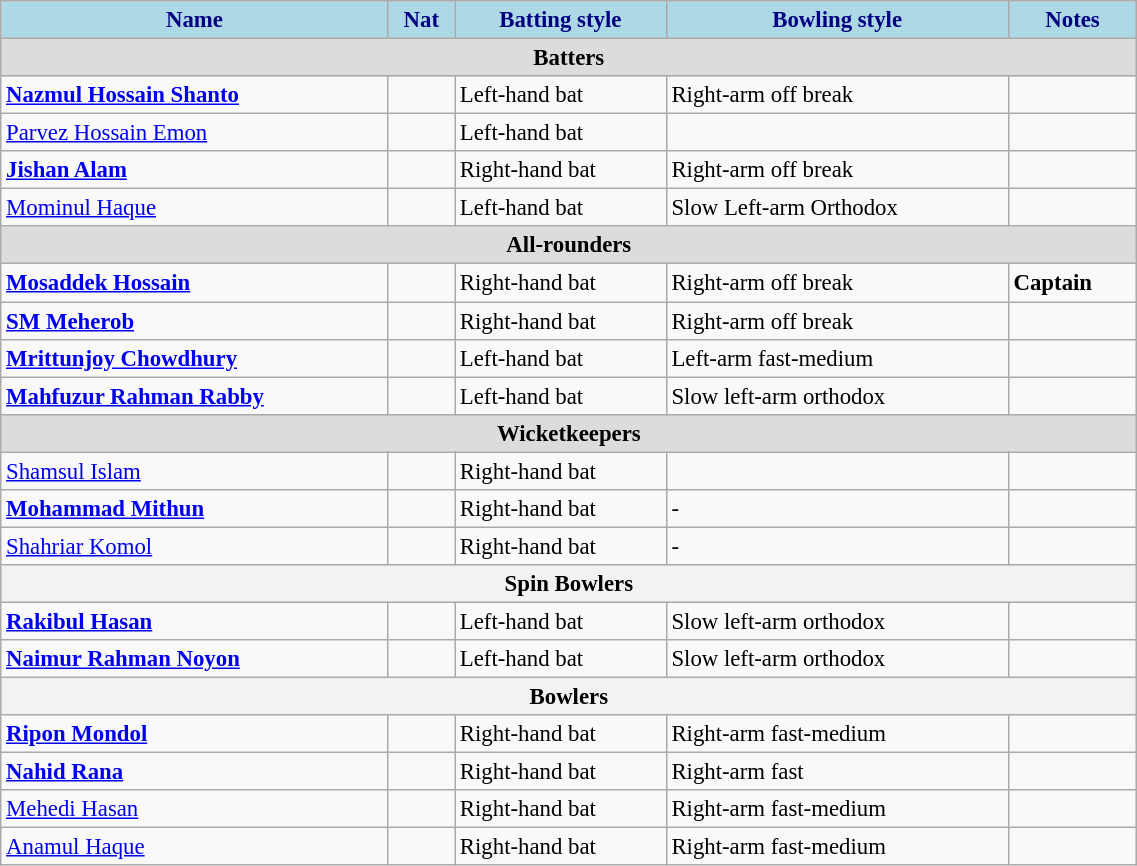<table class="wikitable"  style="font-size:95%;" width="60%">
<tr>
<th style="background:#ADD8E6; color:navy; text-align:center;">Name</th>
<th style="background:#ADD8E6; color:navy; text-align:center;">Nat</th>
<th style="background:#ADD8E6; color:navy; text-align:center;">Batting style</th>
<th style="background:#ADD8E6; color:navy; text-align:center;">Bowling style</th>
<th style="background:#ADD8E6; color:navy; text-align:center;">Notes</th>
</tr>
<tr>
<th colspan="7"  style="background:#dcdcdc; text-align:center;">Batters</th>
</tr>
<tr>
<td><strong><a href='#'>Nazmul Hossain Shanto</a></strong></td>
<td></td>
<td>Left-hand bat</td>
<td>Right-arm off break</td>
<td></td>
</tr>
<tr>
<td><a href='#'>Parvez Hossain Emon</a></td>
<td></td>
<td>Left-hand bat</td>
<td></td>
<td></td>
</tr>
<tr>
<td><strong><a href='#'>Jishan Alam</a></strong></td>
<td></td>
<td>Right-hand bat</td>
<td>Right-arm off break</td>
<td></td>
</tr>
<tr>
<td><a href='#'>Mominul Haque</a></td>
<td></td>
<td>Left-hand bat</td>
<td>Slow Left-arm Orthodox</td>
<td></td>
</tr>
<tr>
<th colspan="6"  style="background:#dcdcdc; text-align:center;">All-rounders</th>
</tr>
<tr>
<td><strong><a href='#'>Mosaddek Hossain</a></strong></td>
<td style="text-align:centre"></td>
<td>Right-hand bat</td>
<td>Right-arm off break</td>
<td><strong>Captain</strong></td>
</tr>
<tr>
<td><strong><a href='#'>SM Meherob</a></strong></td>
<td style="text-align:centre;"></td>
<td>Right-hand bat</td>
<td>Right-arm off break</td>
<td></td>
</tr>
<tr>
<td><strong><a href='#'>Mrittunjoy Chowdhury</a></strong></td>
<td style="text-align:centre;"></td>
<td>Left-hand bat</td>
<td>Left-arm fast-medium</td>
<td></td>
</tr>
<tr>
<td><strong><a href='#'>Mahfuzur Rahman Rabby</a></strong></td>
<td style="text-align:centre;"></td>
<td>Left-hand bat</td>
<td>Slow left-arm orthodox</td>
<td></td>
</tr>
<tr>
<th colspan="6"  style="background:#dcdcdc; text-align:center;">Wicketkeepers</th>
</tr>
<tr>
<td><a href='#'> Shamsul Islam</a></td>
<td style="text-align:center"></td>
<td>Right-hand bat</td>
<td></td>
<td></td>
</tr>
<tr>
<td><strong><a href='#'>Mohammad Mithun</a></strong></td>
<td style="text-align:center"></td>
<td>Right-hand bat</td>
<td>-</td>
<td></td>
</tr>
<tr>
<td><a href='#'>Shahriar Komol</a></td>
<td style="text-align:center"></td>
<td>Right-hand bat</td>
<td>-</td>
<td></td>
</tr>
<tr>
<th colspan="6"  style="background#dcdcdc; text-align:center">Spin Bowlers</th>
</tr>
<tr>
<td><strong><a href='#'>Rakibul Hasan</a></strong></td>
<td style="text-align:centre;"></td>
<td>Left-hand bat</td>
<td>Slow left-arm orthodox</td>
<td></td>
</tr>
<tr>
<td><strong><a href='#'>Naimur Rahman Noyon </a></strong></td>
<td style="text-align:centre;"></td>
<td>Left-hand bat</td>
<td>Slow left-arm orthodox</td>
<td></td>
</tr>
<tr>
<th colspan="6"  style="background#dcdcdc; text-align:center">Bowlers</th>
</tr>
<tr>
<td><strong><a href='#'>Ripon Mondol</a></strong></td>
<td style="text-align:centre;"></td>
<td>Right-hand bat</td>
<td>Right-arm fast-medium</td>
<td></td>
</tr>
<tr>
<td><strong><a href='#'>Nahid Rana</a></strong></td>
<td style=-"text-align:centre;"></td>
<td>Right-hand bat</td>
<td>Right-arm fast</td>
<td></td>
</tr>
<tr>
<td><a href='#'>Mehedi Hasan</a></td>
<td style="text-align:centre;"></td>
<td>Right-hand bat</td>
<td>Right-arm fast-medium</td>
<td></td>
</tr>
<tr>
<td><a href='#'>Anamul Haque</a></td>
<td style=-"text-align:centre;"></td>
<td>Right-hand bat</td>
<td>Right-arm fast-medium</td>
<td></td>
</tr>
</table>
